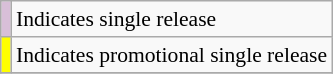<table class="wikitable" style="font-size:90%;">
<tr>
<td style="background-color:#D8BFD8"></td>
<td>Indicates single release</td>
</tr>
<tr>
<td style="background-color:#ffff00"></td>
<td>Indicates promotional single release</td>
</tr>
<tr>
</tr>
</table>
